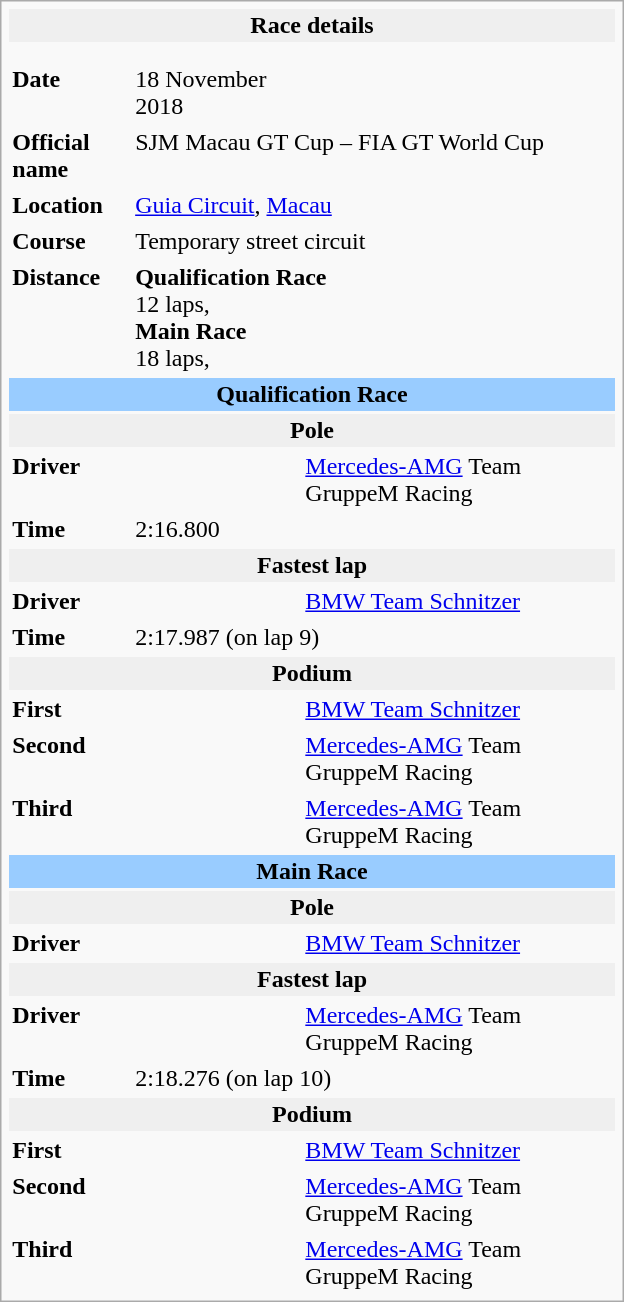<table class="infobox" align="right" cellpadding="2" style="float:right; width: 26em; ">
<tr>
<th colspan="3" bgcolor="#efefef">Race details</th>
</tr>
<tr>
<td colspan="3" style="text-align:center;"></td>
</tr>
<tr>
<td colspan="3" style="text-align:center;"></td>
</tr>
<tr>
<td style="width: 20%;"><strong>Date</strong></td>
<td>18 November 2018</td>
</tr>
<tr>
<td><strong>Official name</strong></td>
<td colspan=2>SJM Macau GT Cup – FIA GT World Cup</td>
</tr>
<tr>
<td><strong>Location</strong></td>
<td colspan=2><a href='#'>Guia Circuit</a>, <a href='#'>Macau</a></td>
</tr>
<tr>
<td><strong>Course</strong></td>
<td colspan=2>Temporary street circuit<br></td>
</tr>
<tr>
<td><strong>Distance</strong></td>
<td colspan=2><strong>Qualification Race</strong><br>12 laps, <br><strong>Main Race</strong><br>18 laps, </td>
</tr>
<tr>
<td colspan=3 style="text-align:center; background-color:#99ccff"><strong>Qualification Race</strong></td>
</tr>
<tr>
<th colspan=3 bgcolor="#efefef">Pole</th>
</tr>
<tr>
<td><strong>Driver</strong></td>
<td></td>
<td><a href='#'>Mercedes-AMG</a> Team GruppeM Racing</td>
</tr>
<tr>
<td><strong>Time</strong></td>
<td colspan=2>2:16.800</td>
</tr>
<tr>
<th colspan=3 bgcolor="#efefef">Fastest lap</th>
</tr>
<tr>
<td><strong>Driver</strong></td>
<td></td>
<td><a href='#'>BMW Team Schnitzer</a></td>
</tr>
<tr>
<td><strong>Time</strong></td>
<td colspan=2>2:17.987 (on lap 9)</td>
</tr>
<tr>
<th colspan=3 bgcolor="#efefef">Podium</th>
</tr>
<tr>
<td><strong>First</strong></td>
<td></td>
<td><a href='#'>BMW Team Schnitzer</a></td>
</tr>
<tr>
<td><strong>Second</strong></td>
<td></td>
<td><a href='#'>Mercedes-AMG</a> Team GruppeM Racing</td>
</tr>
<tr>
<td><strong>Third</strong></td>
<td></td>
<td><a href='#'>Mercedes-AMG</a> Team GruppeM Racing</td>
</tr>
<tr>
<td colspan=3 style="text-align:center; background-color:#99ccff"><strong>Main Race</strong></td>
</tr>
<tr>
<th colspan=3 bgcolor="#efefef">Pole</th>
</tr>
<tr>
<td><strong>Driver</strong></td>
<td></td>
<td><a href='#'>BMW Team Schnitzer</a></td>
</tr>
<tr>
<th colspan=3 bgcolor="#efefef">Fastest lap</th>
</tr>
<tr>
<td><strong>Driver</strong></td>
<td></td>
<td><a href='#'>Mercedes-AMG</a> Team GruppeM Racing</td>
</tr>
<tr>
<td><strong>Time</strong></td>
<td colspan=2>2:18.276 (on lap 10)</td>
</tr>
<tr>
<th colspan=3 bgcolor="#efefef">Podium</th>
</tr>
<tr>
<td><strong>First</strong></td>
<td></td>
<td><a href='#'>BMW Team Schnitzer</a></td>
</tr>
<tr>
<td><strong>Second</strong></td>
<td></td>
<td><a href='#'>Mercedes-AMG</a> Team GruppeM Racing</td>
</tr>
<tr>
<td><strong>Third</strong></td>
<td></td>
<td><a href='#'>Mercedes-AMG</a> Team GruppeM Racing</td>
</tr>
</table>
